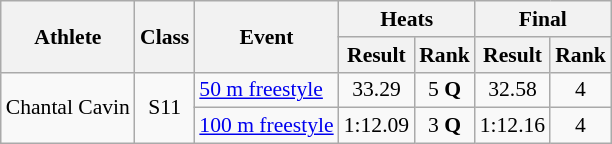<table class=wikitable style="font-size:90%">
<tr>
<th rowspan="2">Athlete</th>
<th rowspan="2">Class</th>
<th rowspan="2">Event</th>
<th colspan="2">Heats</th>
<th colspan="2">Final</th>
</tr>
<tr>
<th>Result</th>
<th>Rank</th>
<th>Result</th>
<th>Rank</th>
</tr>
<tr>
<td rowspan="2">Chantal Cavin</td>
<td rowspan="2" align="center">S11</td>
<td><a href='#'>50 m freestyle</a></td>
<td align="center">33.29</td>
<td align="center">5 <strong>Q</strong></td>
<td align="center">32.58</td>
<td align="center">4</td>
</tr>
<tr>
<td><a href='#'>100 m freestyle</a></td>
<td align="center">1:12.09</td>
<td align="center">3 <strong>Q</strong></td>
<td align="center">1:12.16</td>
<td align="center">4</td>
</tr>
</table>
